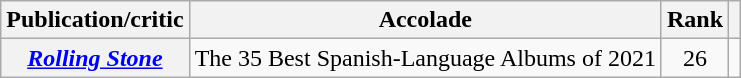<table class="wikitable sortable plainrowheaders">
<tr>
<th>Publication/critic</th>
<th>Accolade</th>
<th>Rank</th>
<th class="unsortable"></th>
</tr>
<tr>
<th scope="row"><em><a href='#'>Rolling Stone</a></em></th>
<td>The 35 Best Spanish-Language Albums of 2021</td>
<td style="text-align: center;">26</td>
<td style="text-align: center;"></td>
</tr>
</table>
